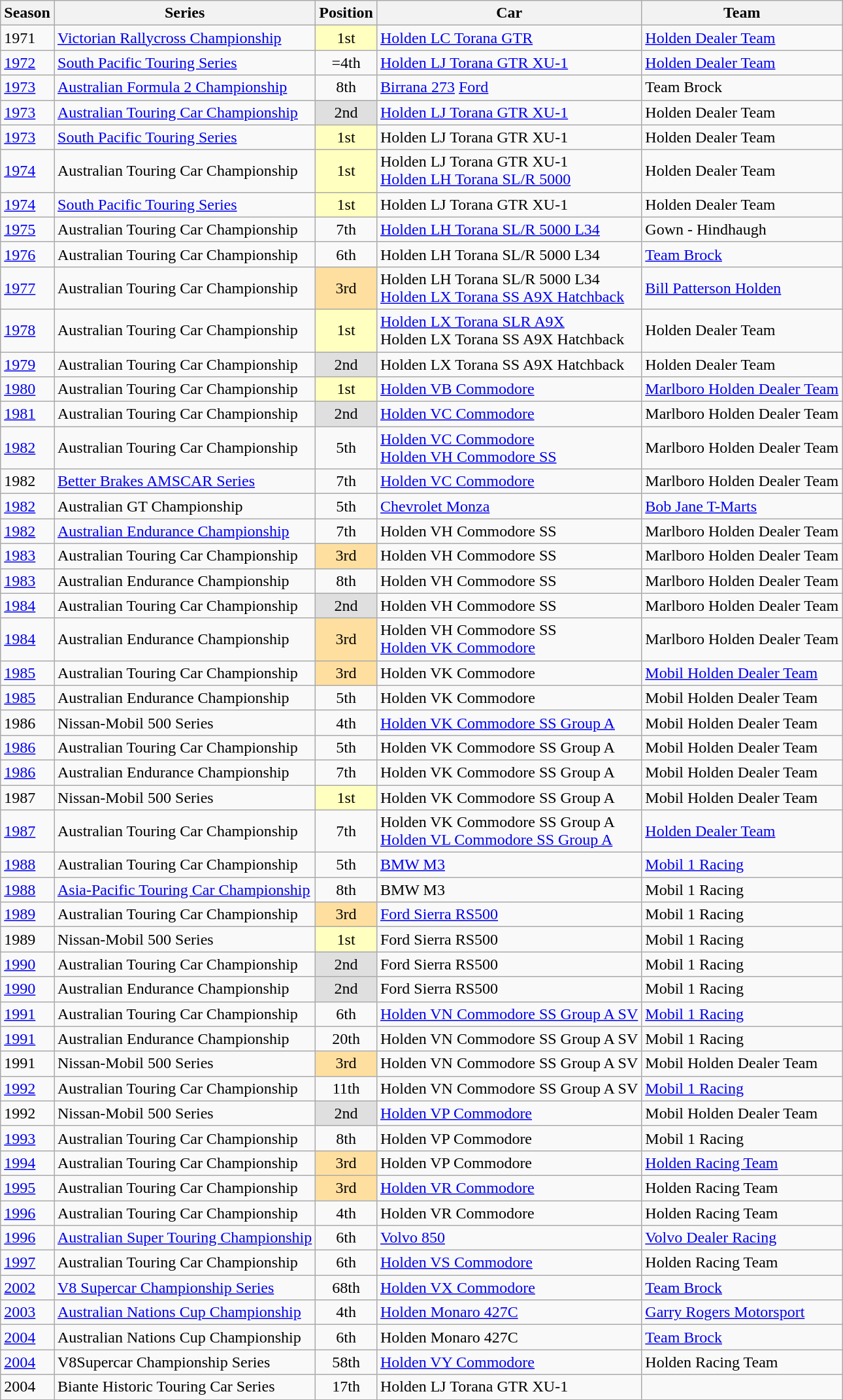<table class="wikitable">
<tr>
<th>Season</th>
<th>Series</th>
<th>Position</th>
<th>Car</th>
<th>Team</th>
</tr>
<tr>
<td>1971</td>
<td><a href='#'>Victorian Rallycross Championship</a></td>
<td style="text-align:center; background:#ffffbf;">1st</td>
<td><a href='#'>Holden LC Torana GTR</a></td>
<td><a href='#'>Holden Dealer Team</a></td>
</tr>
<tr>
<td><a href='#'>1972</a></td>
<td><a href='#'>South Pacific Touring Series</a></td>
<td style="text-align:center;">=4th</td>
<td><a href='#'>Holden LJ Torana GTR XU-1</a></td>
<td><a href='#'>Holden Dealer Team</a></td>
</tr>
<tr>
<td><a href='#'>1973</a></td>
<td><a href='#'>Australian Formula 2 Championship</a></td>
<td style="text-align:center;">8th</td>
<td><a href='#'>Birrana 273</a> <a href='#'>Ford</a></td>
<td>Team Brock</td>
</tr>
<tr>
<td><a href='#'>1973</a></td>
<td><a href='#'>Australian Touring Car Championship</a></td>
<td style="text-align:center; background:#dfdfdf;">2nd</td>
<td><a href='#'>Holden LJ Torana GTR XU-1</a></td>
<td>Holden Dealer Team</td>
</tr>
<tr>
<td><a href='#'>1973</a></td>
<td><a href='#'>South Pacific Touring Series</a></td>
<td style="text-align:center; background:#ffffbf;">1st</td>
<td>Holden LJ Torana GTR XU-1</td>
<td>Holden Dealer Team</td>
</tr>
<tr>
<td><a href='#'>1974</a></td>
<td>Australian Touring Car Championship</td>
<td style="text-align:center; background:#ffffbf;">1st</td>
<td>Holden LJ Torana GTR XU-1<br><a href='#'>Holden LH Torana SL/R 5000</a></td>
<td>Holden Dealer Team</td>
</tr>
<tr>
<td><a href='#'>1974</a></td>
<td><a href='#'>South Pacific Touring Series</a></td>
<td style="text-align:center; background:#ffffbf;">1st</td>
<td>Holden LJ Torana GTR XU-1</td>
<td>Holden Dealer Team</td>
</tr>
<tr>
<td><a href='#'>1975</a></td>
<td>Australian Touring Car Championship</td>
<td style="text-align:center;">7th</td>
<td><a href='#'>Holden LH Torana SL/R 5000 L34</a></td>
<td>Gown - Hindhaugh</td>
</tr>
<tr>
<td><a href='#'>1976</a></td>
<td>Australian Touring Car Championship</td>
<td style="text-align:center;">6th</td>
<td>Holden LH Torana SL/R 5000 L34</td>
<td><a href='#'>Team Brock</a></td>
</tr>
<tr>
<td><a href='#'>1977</a></td>
<td>Australian Touring Car Championship</td>
<td style="text-align:center; background:#ffdf9f;">3rd</td>
<td>Holden LH Torana SL/R 5000 L34<br><a href='#'>Holden LX Torana SS A9X Hatchback</a></td>
<td><a href='#'>Bill Patterson Holden</a></td>
</tr>
<tr>
<td><a href='#'>1978</a></td>
<td>Australian Touring Car Championship</td>
<td style="text-align:center; background:#ffffbf;">1st</td>
<td><a href='#'>Holden LX Torana SLR A9X</a><br>Holden LX Torana SS A9X Hatchback</td>
<td>Holden Dealer Team</td>
</tr>
<tr>
<td><a href='#'>1979</a></td>
<td>Australian Touring Car Championship</td>
<td style="text-align:center; background:#dfdfdf;">2nd</td>
<td>Holden LX Torana SS A9X Hatchback</td>
<td>Holden Dealer Team</td>
</tr>
<tr>
<td><a href='#'>1980</a></td>
<td>Australian Touring Car Championship</td>
<td style="text-align:center; background:#ffffbf;">1st</td>
<td><a href='#'>Holden VB Commodore</a></td>
<td><a href='#'>Marlboro Holden Dealer Team</a></td>
</tr>
<tr>
<td><a href='#'>1981</a></td>
<td>Australian Touring Car Championship</td>
<td style="text-align:center; background:#dfdfdf;">2nd</td>
<td><a href='#'>Holden VC Commodore</a></td>
<td>Marlboro Holden Dealer Team</td>
</tr>
<tr>
<td><a href='#'>1982</a></td>
<td>Australian Touring Car Championship</td>
<td style="text-align:center;">5th</td>
<td><a href='#'>Holden VC Commodore</a> <br> <a href='#'>Holden VH Commodore SS</a></td>
<td>Marlboro Holden Dealer Team</td>
</tr>
<tr>
<td>1982</td>
<td><a href='#'>Better Brakes AMSCAR Series</a></td>
<td style="text-align:center;">7th</td>
<td><a href='#'>Holden VC Commodore</a></td>
<td>Marlboro Holden Dealer Team</td>
</tr>
<tr>
<td><a href='#'>1982</a></td>
<td>Australian GT Championship</td>
<td style="text-align:center;">5th</td>
<td><a href='#'>Chevrolet Monza</a></td>
<td><a href='#'>Bob Jane T-Marts</a></td>
</tr>
<tr>
<td><a href='#'>1982</a></td>
<td><a href='#'>Australian Endurance Championship</a></td>
<td style="text-align:center;">7th</td>
<td>Holden VH Commodore SS</td>
<td>Marlboro Holden Dealer Team</td>
</tr>
<tr>
<td><a href='#'>1983</a></td>
<td>Australian Touring Car Championship</td>
<td style="text-align:center; background:#ffdf9f;">3rd</td>
<td>Holden VH Commodore SS</td>
<td>Marlboro Holden Dealer Team</td>
</tr>
<tr>
<td><a href='#'>1983</a></td>
<td>Australian Endurance Championship</td>
<td style="text-align:center;">8th</td>
<td>Holden VH Commodore SS</td>
<td>Marlboro Holden Dealer Team</td>
</tr>
<tr>
<td><a href='#'>1984</a></td>
<td>Australian Touring Car Championship</td>
<td style="text-align:center; background:#dfdfdf;">2nd</td>
<td>Holden VH Commodore SS</td>
<td>Marlboro Holden Dealer Team</td>
</tr>
<tr>
<td><a href='#'>1984</a></td>
<td>Australian Endurance Championship</td>
<td style="text-align:center; background:#ffdf9f;">3rd</td>
<td>Holden VH Commodore SS <br> <a href='#'>Holden VK Commodore</a></td>
<td>Marlboro Holden Dealer Team</td>
</tr>
<tr>
<td><a href='#'>1985</a></td>
<td>Australian Touring Car Championship</td>
<td style="text-align:center; background:#ffdf9f;">3rd</td>
<td>Holden VK Commodore</td>
<td><a href='#'>Mobil Holden Dealer Team</a></td>
</tr>
<tr>
<td><a href='#'>1985</a></td>
<td>Australian Endurance Championship</td>
<td style="text-align:center;">5th</td>
<td>Holden VK Commodore</td>
<td>Mobil Holden Dealer Team</td>
</tr>
<tr>
<td>1986</td>
<td>Nissan-Mobil 500 Series</td>
<td style="text-align:center;">4th</td>
<td><a href='#'>Holden VK Commodore SS Group A</a></td>
<td>Mobil Holden Dealer Team</td>
</tr>
<tr>
<td><a href='#'>1986</a></td>
<td>Australian Touring Car Championship</td>
<td style="text-align:center;">5th</td>
<td>Holden VK Commodore SS Group A</td>
<td>Mobil Holden Dealer Team</td>
</tr>
<tr>
<td><a href='#'>1986</a></td>
<td>Australian Endurance Championship</td>
<td style="text-align:center;">7th</td>
<td>Holden VK Commodore SS Group A</td>
<td>Mobil Holden Dealer Team</td>
</tr>
<tr>
<td>1987</td>
<td>Nissan-Mobil 500 Series</td>
<td style="text-align:center; background:#ffffbf;">1st</td>
<td>Holden VK Commodore SS Group A</td>
<td>Mobil Holden Dealer Team</td>
</tr>
<tr>
<td><a href='#'>1987</a></td>
<td>Australian Touring Car Championship</td>
<td style="text-align:center;">7th</td>
<td>Holden VK Commodore SS Group A<br><a href='#'>Holden VL Commodore SS Group A</a></td>
<td><a href='#'>Holden Dealer Team</a></td>
</tr>
<tr>
<td><a href='#'>1988</a></td>
<td>Australian Touring Car Championship</td>
<td style="text-align:center;">5th</td>
<td><a href='#'>BMW M3</a></td>
<td><a href='#'>Mobil 1 Racing</a></td>
</tr>
<tr>
<td><a href='#'>1988</a></td>
<td><a href='#'>Asia-Pacific Touring Car Championship</a></td>
<td style="text-align:center;">8th</td>
<td>BMW M3</td>
<td>Mobil 1 Racing</td>
</tr>
<tr>
<td><a href='#'>1989</a></td>
<td>Australian Touring Car Championship</td>
<td style="text-align:center; background:#ffdf9f;">3rd</td>
<td><a href='#'>Ford Sierra RS500</a></td>
<td>Mobil 1 Racing</td>
</tr>
<tr>
<td>1989</td>
<td>Nissan-Mobil 500 Series</td>
<td style="text-align:center; background:#ffffbf;">1st</td>
<td>Ford Sierra RS500</td>
<td>Mobil 1 Racing</td>
</tr>
<tr>
<td><a href='#'>1990</a></td>
<td>Australian Touring Car Championship</td>
<td style="text-align:center; background:#dfdfdf;">2nd</td>
<td>Ford Sierra RS500</td>
<td>Mobil 1 Racing</td>
</tr>
<tr>
<td><a href='#'>1990</a></td>
<td>Australian Endurance Championship</td>
<td style="text-align:center; background:#dfdfdf;">2nd</td>
<td>Ford Sierra RS500</td>
<td>Mobil 1 Racing</td>
</tr>
<tr>
<td><a href='#'>1991</a></td>
<td>Australian Touring Car Championship</td>
<td style="text-align:center;">6th</td>
<td><a href='#'>Holden VN Commodore SS Group A SV</a></td>
<td><a href='#'>Mobil 1 Racing</a></td>
</tr>
<tr>
<td><a href='#'>1991</a></td>
<td>Australian Endurance Championship</td>
<td style="text-align:center;">20th</td>
<td>Holden VN Commodore SS Group A SV</td>
<td>Mobil 1 Racing</td>
</tr>
<tr>
<td>1991</td>
<td>Nissan-Mobil 500 Series</td>
<td style="text-align:center; background:#ffdf9f;">3rd</td>
<td>Holden VN Commodore SS Group A SV</td>
<td>Mobil Holden Dealer Team</td>
</tr>
<tr>
<td><a href='#'>1992</a></td>
<td>Australian Touring Car Championship</td>
<td style="text-align:center;">11th</td>
<td>Holden VN Commodore SS Group A SV</td>
<td><a href='#'>Mobil 1 Racing</a></td>
</tr>
<tr>
<td>1992</td>
<td>Nissan-Mobil 500 Series</td>
<td style="text-align:center; background:#dfdfdf;">2nd</td>
<td><a href='#'>Holden VP Commodore</a></td>
<td>Mobil Holden Dealer Team</td>
</tr>
<tr>
<td><a href='#'>1993</a></td>
<td>Australian Touring Car Championship</td>
<td style="text-align:center;">8th</td>
<td>Holden VP Commodore</td>
<td>Mobil 1 Racing</td>
</tr>
<tr>
<td><a href='#'>1994</a></td>
<td>Australian Touring Car Championship</td>
<td style="text-align:center; background:#ffdf9f;">3rd</td>
<td>Holden VP Commodore</td>
<td><a href='#'>Holden Racing Team</a></td>
</tr>
<tr>
<td><a href='#'>1995</a></td>
<td>Australian Touring Car Championship</td>
<td style="text-align:center; background:#ffdf9f;">3rd</td>
<td><a href='#'>Holden VR Commodore</a></td>
<td>Holden Racing Team</td>
</tr>
<tr>
<td><a href='#'>1996</a></td>
<td>Australian Touring Car Championship</td>
<td style="text-align:center;">4th</td>
<td>Holden VR Commodore</td>
<td>Holden Racing Team</td>
</tr>
<tr>
<td><a href='#'>1996</a></td>
<td><a href='#'>Australian Super Touring Championship</a></td>
<td style="text-align:center;">6th</td>
<td><a href='#'>Volvo 850</a></td>
<td><a href='#'>Volvo Dealer Racing</a></td>
</tr>
<tr>
<td><a href='#'>1997</a></td>
<td>Australian Touring Car Championship</td>
<td style="text-align:center;">6th</td>
<td><a href='#'>Holden VS Commodore</a></td>
<td>Holden Racing Team</td>
</tr>
<tr>
<td><a href='#'>2002</a></td>
<td><a href='#'>V8 Supercar Championship Series</a></td>
<td style="text-align:center;">68th</td>
<td><a href='#'>Holden VX Commodore</a></td>
<td><a href='#'>Team Brock</a></td>
</tr>
<tr>
<td><a href='#'>2003</a></td>
<td><a href='#'>Australian Nations Cup Championship</a></td>
<td style="text-align:center;">4th</td>
<td><a href='#'>Holden Monaro 427C</a></td>
<td><a href='#'>Garry Rogers Motorsport</a></td>
</tr>
<tr>
<td><a href='#'>2004</a></td>
<td>Australian Nations Cup Championship</td>
<td style="text-align:center;">6th</td>
<td>Holden Monaro 427C</td>
<td><a href='#'>Team Brock</a></td>
</tr>
<tr>
<td><a href='#'>2004</a></td>
<td>V8Supercar Championship Series</td>
<td style="text-align:center;">58th</td>
<td><a href='#'>Holden VY Commodore</a></td>
<td>Holden Racing Team</td>
</tr>
<tr>
<td>2004</td>
<td>Biante Historic Touring Car Series</td>
<td style="text-align:center;">17th</td>
<td>Holden LJ Torana GTR XU-1</td>
<td></td>
</tr>
</table>
